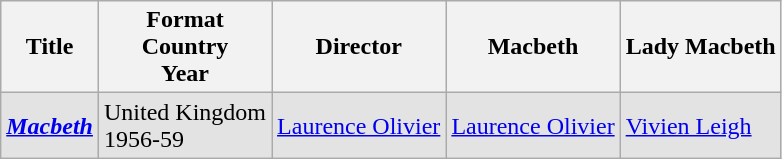<table class="wikitable">
<tr>
<th>Title</th>
<th>Format<br>Country<br>Year</th>
<th>Director</th>
<th>Macbeth</th>
<th>Lady Macbeth</th>
</tr>
<tr bgcolor="#e3e3e3">
<td><a href='#'><strong><em>Macbeth</em></strong></a></td>
<td>United Kingdom<br>1956-59</td>
<td><a href='#'>Laurence Olivier</a></td>
<td><a href='#'>Laurence Olivier</a></td>
<td><a href='#'>Vivien Leigh</a></td>
</tr>
</table>
